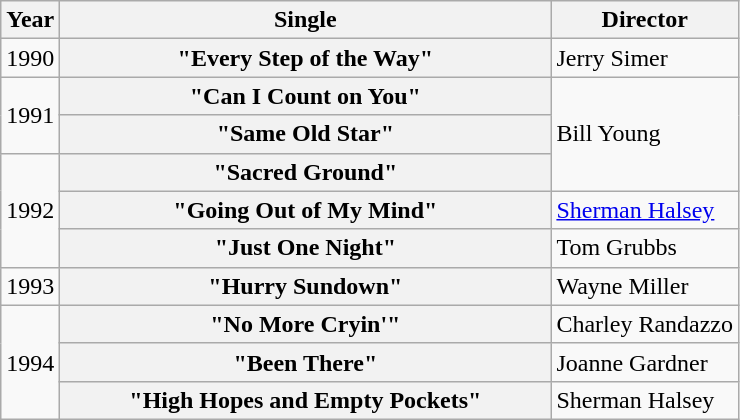<table class="wikitable plainrowheaders">
<tr>
<th>Year</th>
<th style="width:20em;">Single</th>
<th>Director</th>
</tr>
<tr>
<td>1990</td>
<th scope="row">"Every Step of the Way"</th>
<td>Jerry Simer</td>
</tr>
<tr>
<td rowspan="2">1991</td>
<th scope="row">"Can I Count on You"</th>
<td rowspan="3">Bill Young</td>
</tr>
<tr>
<th scope="row">"Same Old Star"</th>
</tr>
<tr>
<td rowspan="3">1992</td>
<th scope="row">"Sacred Ground"</th>
</tr>
<tr>
<th scope="row">"Going Out of My Mind"</th>
<td><a href='#'>Sherman Halsey</a></td>
</tr>
<tr>
<th scope="row">"Just One Night"</th>
<td>Tom Grubbs</td>
</tr>
<tr>
<td>1993</td>
<th scope="row">"Hurry Sundown"</th>
<td>Wayne Miller</td>
</tr>
<tr>
<td rowspan="3">1994</td>
<th scope="row">"No More Cryin'"</th>
<td>Charley Randazzo</td>
</tr>
<tr>
<th scope="row">"Been There"</th>
<td>Joanne Gardner</td>
</tr>
<tr>
<th scope="row">"High Hopes and Empty Pockets"</th>
<td>Sherman Halsey</td>
</tr>
</table>
